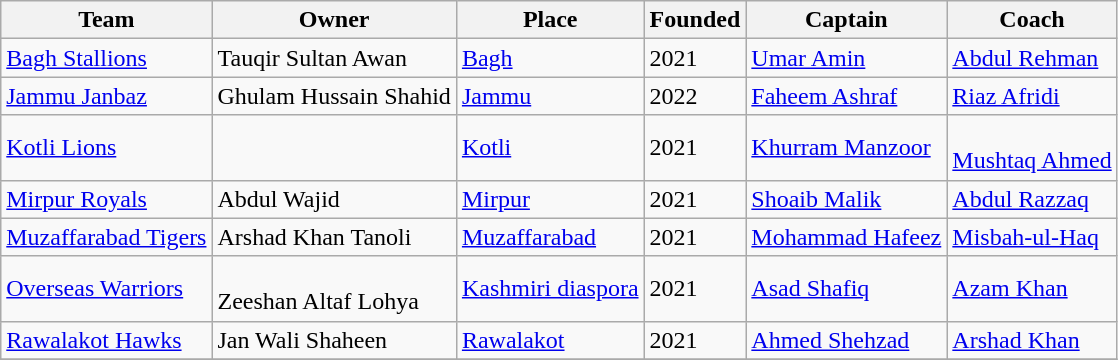<table class="wikitable">
<tr>
<th>Team</th>
<th>Owner</th>
<th>Place</th>
<th>Founded</th>
<th>Captain</th>
<th>Coach</th>
</tr>
<tr>
<td><a href='#'>Bagh Stallions</a></td>
<td>Tauqir Sultan Awan</td>
<td><a href='#'>Bagh</a></td>
<td>2021</td>
<td><a href='#'>Umar Amin</a></td>
<td><a href='#'>Abdul Rehman</a></td>
</tr>
<tr>
<td><a href='#'>Jammu Janbaz</a></td>
<td>Ghulam Hussain Shahid</td>
<td><a href='#'>Jammu</a></td>
<td>2022</td>
<td><a href='#'>Faheem Ashraf</a></td>
<td><a href='#'>Riaz Afridi</a></td>
</tr>
<tr>
<td><a href='#'>Kotli Lions</a></td>
<td></td>
<td><a href='#'>Kotli</a></td>
<td>2021</td>
<td><a href='#'>Khurram Manzoor</a></td>
<td><br> <a href='#'>Mushtaq Ahmed</a></td>
</tr>
<tr>
<td><a href='#'>Mirpur Royals</a></td>
<td>Abdul Wajid</td>
<td><a href='#'>Mirpur</a></td>
<td>2021</td>
<td><a href='#'>Shoaib Malik</a></td>
<td><a href='#'>Abdul Razzaq</a></td>
</tr>
<tr>
<td><a href='#'>Muzaffarabad Tigers</a></td>
<td>Arshad Khan Tanoli</td>
<td><a href='#'>Muzaffarabad</a></td>
<td>2021</td>
<td><a href='#'>Mohammad Hafeez</a></td>
<td><a href='#'>Misbah-ul-Haq</a></td>
</tr>
<tr>
<td><a href='#'>Overseas Warriors</a></td>
<td><br> Zeeshan Altaf Lohya</td>
<td><a href='#'>Kashmiri diaspora</a></td>
<td>2021</td>
<td><a href='#'>Asad Shafiq</a></td>
<td><a href='#'>Azam Khan</a></td>
</tr>
<tr>
<td><a href='#'>Rawalakot Hawks</a></td>
<td>Jan Wali Shaheen</td>
<td><a href='#'>Rawalakot</a></td>
<td>2021</td>
<td><a href='#'>Ahmed Shehzad</a></td>
<td><a href='#'>Arshad Khan</a></td>
</tr>
<tr>
</tr>
</table>
